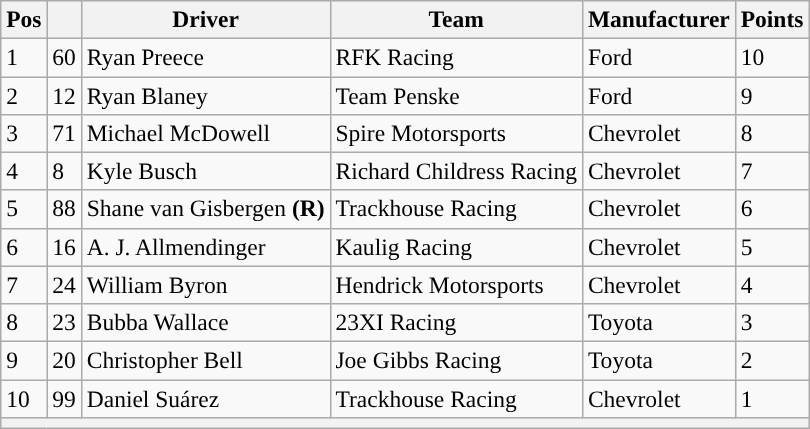<table class="wikitable" style="font-size:98%">
<tr>
<th>Pos</th>
<th></th>
<th>Driver</th>
<th>Team</th>
<th>Manufacturer</th>
<th>Points</th>
</tr>
<tr>
<td>1</td>
<td>60</td>
<td>Ryan Preece</td>
<td>RFK Racing</td>
<td>Ford</td>
<td>10</td>
</tr>
<tr>
<td>2</td>
<td>12</td>
<td>Ryan Blaney</td>
<td>Team Penske</td>
<td>Ford</td>
<td>9</td>
</tr>
<tr>
<td>3</td>
<td>71</td>
<td>Michael McDowell</td>
<td>Spire Motorsports</td>
<td>Chevrolet</td>
<td>8</td>
</tr>
<tr>
<td>4</td>
<td>8</td>
<td>Kyle Busch</td>
<td>Richard Childress Racing</td>
<td>Chevrolet</td>
<td>7</td>
</tr>
<tr>
<td>5</td>
<td>88</td>
<td>Shane van Gisbergen <strong>(R)</strong></td>
<td>Trackhouse Racing</td>
<td>Chevrolet</td>
<td>6</td>
</tr>
<tr>
<td>6</td>
<td>16</td>
<td>A. J. Allmendinger</td>
<td>Kaulig Racing</td>
<td>Chevrolet</td>
<td>5</td>
</tr>
<tr>
<td>7</td>
<td>24</td>
<td>William Byron</td>
<td>Hendrick Motorsports</td>
<td>Chevrolet</td>
<td>4</td>
</tr>
<tr>
<td>8</td>
<td>23</td>
<td>Bubba Wallace</td>
<td>23XI Racing</td>
<td>Toyota</td>
<td>3</td>
</tr>
<tr>
<td>9</td>
<td>20</td>
<td>Christopher Bell</td>
<td>Joe Gibbs Racing</td>
<td>Toyota</td>
<td>2</td>
</tr>
<tr>
<td>10</td>
<td>99</td>
<td>Daniel Suárez</td>
<td>Trackhouse Racing</td>
<td>Chevrolet</td>
<td>1</td>
</tr>
<tr>
<th colspan="6"></th>
</tr>
</table>
